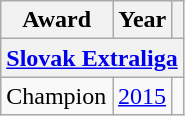<table class="wikitable">
<tr>
<th>Award</th>
<th>Year</th>
<th></th>
</tr>
<tr>
<th colspan="3"><a href='#'>Slovak Extraliga</a></th>
</tr>
<tr>
<td>Champion</td>
<td><a href='#'>2015</a></td>
<td></td>
</tr>
</table>
